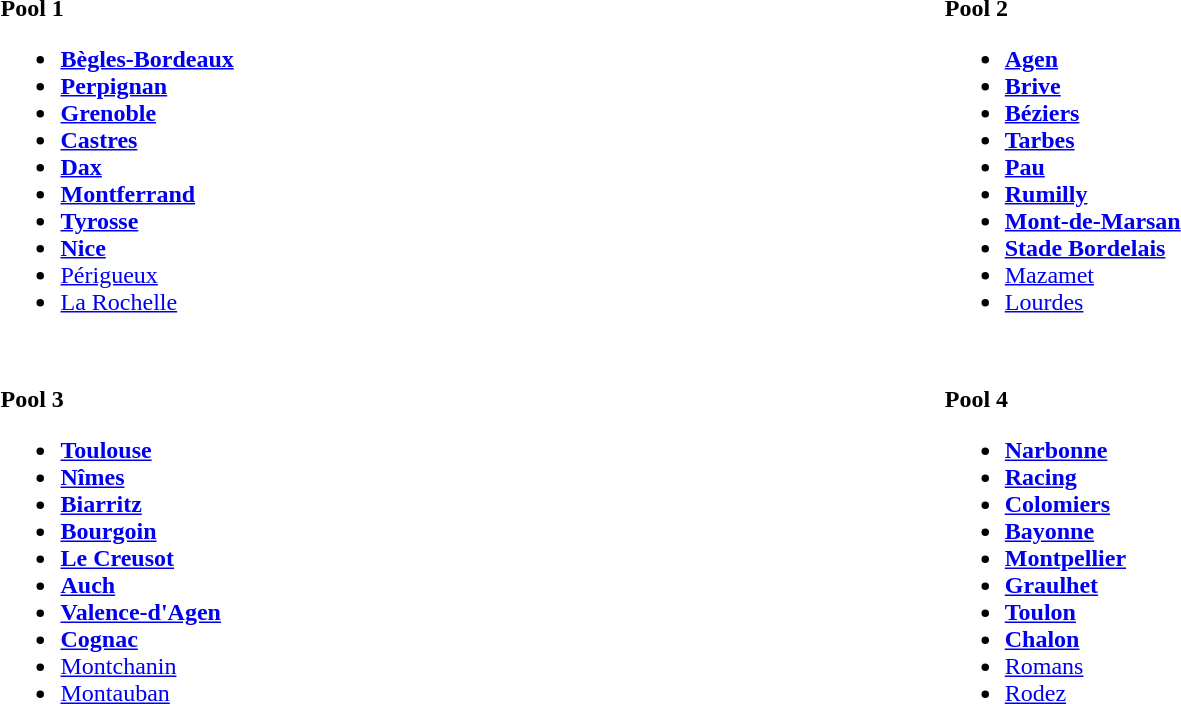<table width="100%" align="center" border="0" cellpadding="4" cellspacing="5">
<tr valign="top" align="left">
<td width="50%"><br><strong> Pool 1 </strong><ul><li><strong><a href='#'>Bègles-Bordeaux</a></strong></li><li><strong><a href='#'>Perpignan</a></strong></li><li><strong><a href='#'>Grenoble</a></strong></li><li><strong><a href='#'>Castres</a></strong></li><li><strong><a href='#'>Dax</a></strong></li><li><strong><a href='#'>Montferrand</a></strong></li><li><strong><a href='#'>Tyrosse</a></strong></li><li><strong><a href='#'>Nice</a></strong></li><li><a href='#'>Périgueux</a></li><li><a href='#'>La Rochelle</a></li></ul></td>
<td width="50%"><br><strong> Pool 2 </strong><ul><li><strong><a href='#'>Agen</a></strong></li><li><strong><a href='#'>Brive</a></strong></li><li><strong><a href='#'>Béziers</a></strong></li><li><strong><a href='#'>Tarbes</a></strong></li><li><strong><a href='#'>Pau</a></strong></li><li><strong><a href='#'>Rumilly</a></strong></li><li><strong><a href='#'>Mont-de-Marsan</a></strong></li><li><strong><a href='#'>Stade Bordelais</a></strong></li><li><a href='#'>Mazamet</a></li><li><a href='#'>Lourdes</a></li></ul></td>
</tr>
<tr>
<td width="50%"><br><strong> Pool 3 </strong><ul><li><strong><a href='#'>Toulouse</a></strong></li><li><strong><a href='#'>Nîmes</a></strong></li><li><strong><a href='#'>Biarritz</a> </strong></li><li><strong><a href='#'>Bourgoin</a></strong></li><li><strong><a href='#'>Le Creusot</a></strong></li><li><strong><a href='#'>Auch</a></strong></li><li><strong><a href='#'>Valence-d'Agen</a></strong></li><li><strong><a href='#'>Cognac</a></strong></li><li><a href='#'>Montchanin</a></li><li><a href='#'>Montauban</a></li></ul></td>
<td width="50%"><br><strong> Pool 4 </strong><ul><li><strong><a href='#'>Narbonne</a></strong></li><li><strong><a href='#'>Racing</a></strong></li><li><strong><a href='#'>Colomiers</a></strong></li><li><strong><a href='#'>Bayonne</a></strong></li><li><strong><a href='#'>Montpellier</a></strong></li><li><strong><a href='#'>Graulhet</a></strong></li><li><strong><a href='#'>Toulon</a></strong></li><li><strong><a href='#'>Chalon</a></strong></li><li><a href='#'>Romans</a></li><li><a href='#'>Rodez</a></li></ul></td>
</tr>
</table>
